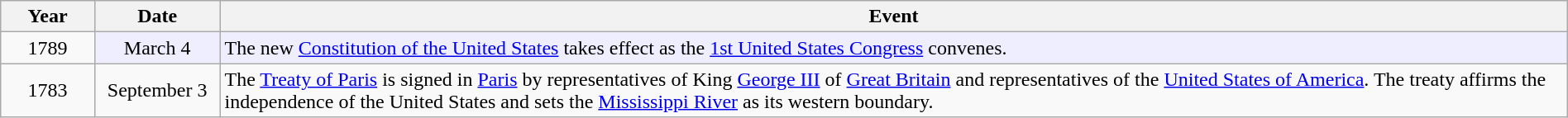<table class="wikitable" style="width:100%;">
<tr>
<th style="width:6%">Year</th>
<th style="width:8%">Date</th>
<th style="width:86%">Event</th>
</tr>
<tr>
<td align=center rowspan=1>1789</td>
<td style="background-color:#EEEEFF;" align=center>March 4</td>
<td style="background-color:#EEEEFF;">The new <a href='#'>Constitution of the United States</a> takes effect as the <a href='#'>1st United States Congress</a> convenes.</td>
</tr>
<tr>
<td align=center rowspan=1>1783</td>
<td align=center>September 3</td>
<td>The <a href='#'>Treaty of Paris</a> is signed in <a href='#'>Paris</a> by representatives of King <a href='#'>George III</a> of <a href='#'>Great Britain</a> and representatives of the <a href='#'>United States of America</a>. The treaty affirms the independence of the United States and sets the <a href='#'>Mississippi River</a> as its western boundary.</td>
</tr>
</table>
